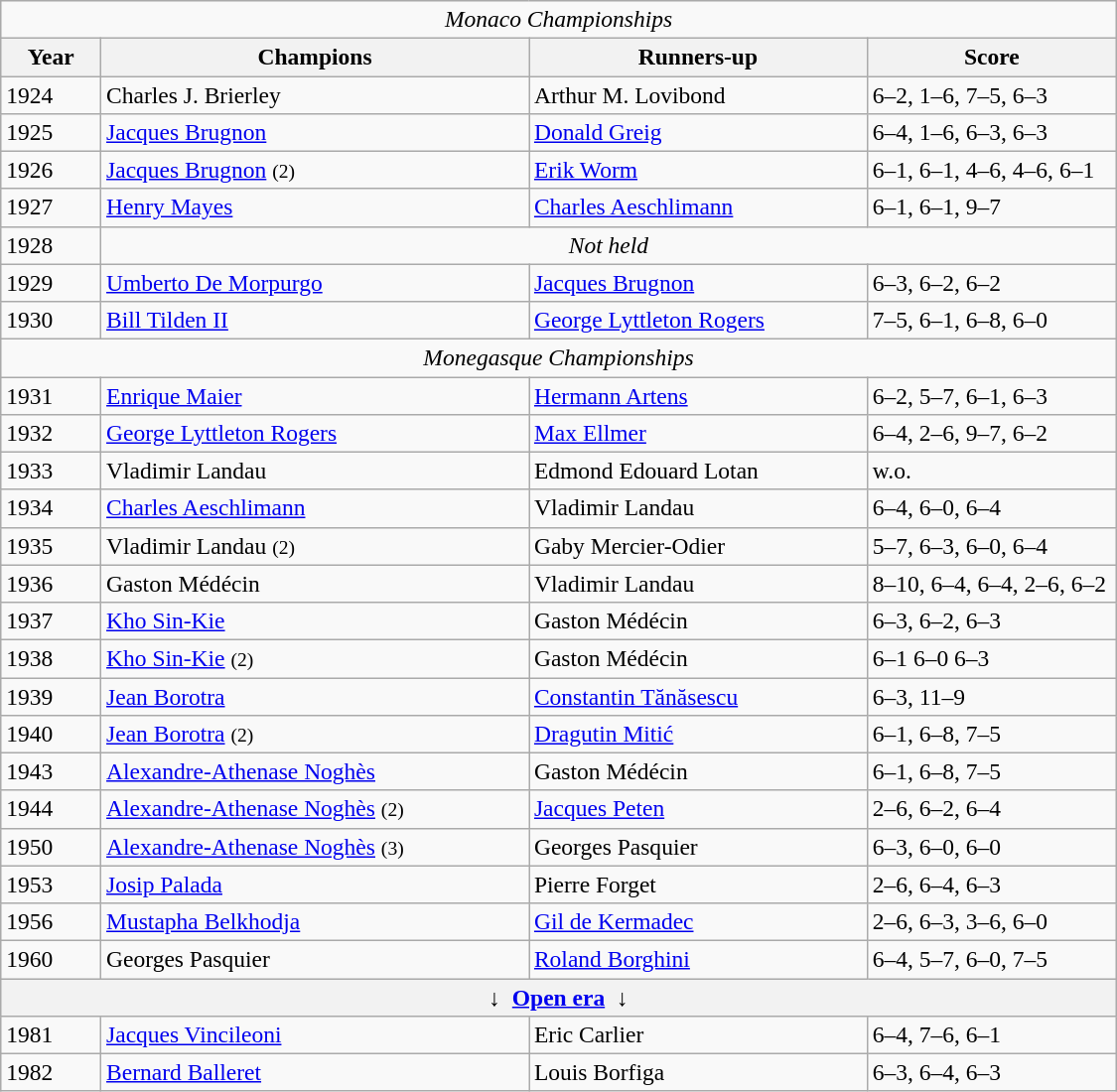<table class="wikitable" style="font-size:98%;">
<tr>
<td colspan=4 align=center><em>Monaco Championships</em></td>
</tr>
<tr>
<th style="width:60px;">Year</th>
<th style="width:280px;">Champions</th>
<th style="width:220px;">Runners-up</th>
<th style="width:160px;">Score</th>
</tr>
<tr>
<td>1924</td>
<td> Charles J. Brierley</td>
<td> Arthur M. Lovibond</td>
<td>6–2, 1–6, 7–5, 6–3</td>
</tr>
<tr>
<td>1925</td>
<td> <a href='#'>Jacques Brugnon</a></td>
<td> <a href='#'>Donald Greig</a></td>
<td>6–4, 1–6, 6–3, 6–3</td>
</tr>
<tr>
<td>1926</td>
<td> <a href='#'>Jacques Brugnon</a> <small>(2)</small></td>
<td> <a href='#'>Erik Worm</a></td>
<td>6–1, 6–1, 4–6, 4–6, 6–1</td>
</tr>
<tr>
<td>1927</td>
<td> <a href='#'>Henry Mayes</a></td>
<td> <a href='#'>Charles Aeschlimann</a></td>
<td>6–1, 6–1, 9–7</td>
</tr>
<tr>
<td>1928</td>
<td colspan=4 align=center><em>Not held</em></td>
</tr>
<tr>
<td>1929</td>
<td> <a href='#'>Umberto De Morpurgo</a></td>
<td> <a href='#'>Jacques Brugnon</a></td>
<td>6–3, 6–2, 6–2</td>
</tr>
<tr>
<td>1930</td>
<td> <a href='#'>Bill Tilden II</a></td>
<td> <a href='#'>George Lyttleton Rogers</a></td>
<td>7–5, 6–1, 6–8, 6–0</td>
</tr>
<tr>
<td colspan=4 align=center><em>Monegasque Championships</em></td>
</tr>
<tr>
<td>1931</td>
<td> <a href='#'>Enrique Maier</a></td>
<td> <a href='#'>Hermann Artens</a></td>
<td>6–2, 5–7, 6–1, 6–3</td>
</tr>
<tr>
<td>1932</td>
<td> <a href='#'>George Lyttleton Rogers</a></td>
<td> <a href='#'>Max Ellmer</a></td>
<td>6–4, 2–6, 9–7, 6–2</td>
</tr>
<tr>
<td>1933</td>
<td> Vladimir Landau</td>
<td> Edmond Edouard Lotan</td>
<td>w.o.</td>
</tr>
<tr>
<td>1934</td>
<td> <a href='#'>Charles Aeschlimann</a></td>
<td> Vladimir Landau</td>
<td>6–4, 6–0, 6–4</td>
</tr>
<tr>
<td>1935</td>
<td> Vladimir Landau <small>(2)</small></td>
<td> Gaby Mercier-Odier</td>
<td>5–7, 6–3, 6–0, 6–4</td>
</tr>
<tr>
<td>1936</td>
<td> Gaston Médécin</td>
<td> Vladimir Landau</td>
<td>8–10, 6–4, 6–4, 2–6, 6–2</td>
</tr>
<tr>
<td>1937</td>
<td> <a href='#'>Kho Sin-Kie</a></td>
<td> Gaston Médécin</td>
<td>6–3, 6–2, 6–3</td>
</tr>
<tr>
<td>1938</td>
<td> <a href='#'>Kho Sin-Kie</a> <small>(2)</small></td>
<td> Gaston Médécin</td>
<td>6–1 6–0 6–3</td>
</tr>
<tr>
<td>1939</td>
<td> <a href='#'>Jean Borotra</a></td>
<td> <a href='#'>Constantin Tănăsescu</a></td>
<td>6–3, 11–9</td>
</tr>
<tr>
<td>1940</td>
<td> <a href='#'>Jean Borotra</a> <small>(2)</small></td>
<td> <a href='#'>Dragutin Mitić</a></td>
<td>6–1, 6–8, 7–5</td>
</tr>
<tr>
<td>1943</td>
<td> <a href='#'>Alexandre-Athenase Noghès</a></td>
<td> Gaston Médécin</td>
<td>6–1, 6–8, 7–5</td>
</tr>
<tr>
<td>1944</td>
<td> <a href='#'>Alexandre-Athenase Noghès</a> <small>(2)</small></td>
<td> <a href='#'>Jacques Peten</a></td>
<td>2–6, 6–2, 6–4</td>
</tr>
<tr>
<td>1950</td>
<td> <a href='#'>Alexandre-Athenase Noghès</a> <small>(3)</small></td>
<td> Georges Pasquier</td>
<td>6–3, 6–0, 6–0</td>
</tr>
<tr>
<td>1953</td>
<td> <a href='#'>Josip Palada</a></td>
<td> Pierre Forget</td>
<td>2–6, 6–4, 6–3</td>
</tr>
<tr>
<td>1956</td>
<td> <a href='#'>Mustapha Belkhodja</a></td>
<td> <a href='#'>Gil de Kermadec</a></td>
<td>2–6, 6–3, 3–6, 6–0</td>
</tr>
<tr>
<td>1960</td>
<td> Georges Pasquier</td>
<td> <a href='#'>Roland Borghini</a></td>
<td>6–4, 5–7, 6–0, 7–5</td>
</tr>
<tr>
<th colspan=4 align=center>↓  <a href='#'>Open era</a>  ↓</th>
</tr>
<tr>
<td>1981</td>
<td> <a href='#'>Jacques Vincileoni</a></td>
<td> Eric Carlier</td>
<td>6–4, 7–6, 6–1</td>
</tr>
<tr>
<td>1982</td>
<td> <a href='#'>Bernard Balleret</a></td>
<td> Louis Borfiga</td>
<td>6–3, 6–4, 6–3</td>
</tr>
</table>
